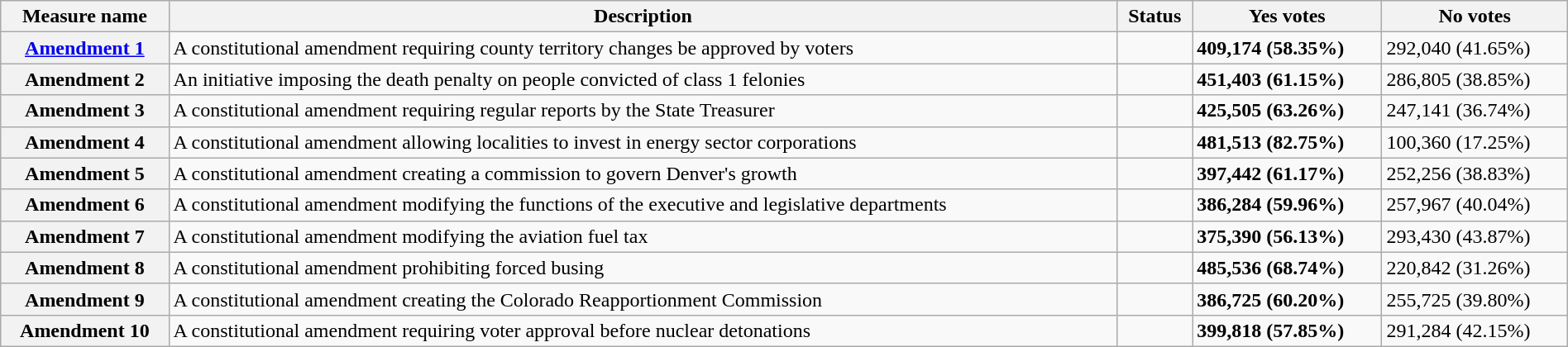<table class="wikitable sortable plainrowheaders" style="width:100%">
<tr>
<th scope="col">Measure name</th>
<th class="unsortable" scope="col">Description</th>
<th scope="col">Status</th>
<th scope="col">Yes votes</th>
<th scope="col">No votes</th>
</tr>
<tr>
<th scope="row"><a href='#'>Amendment 1</a></th>
<td>A constitutional amendment requiring county territory changes be approved by voters</td>
<td></td>
<td><strong>409,174 (58.35%)</strong></td>
<td>292,040 (41.65%)</td>
</tr>
<tr>
<th scope="row">Amendment 2</th>
<td>An initiative imposing the death penalty on people convicted of class 1 felonies</td>
<td></td>
<td><strong>451,403 (61.15%)</strong></td>
<td>286,805 (38.85%)</td>
</tr>
<tr>
<th scope="row">Amendment 3</th>
<td>A constitutional amendment requiring regular reports by the State Treasurer</td>
<td></td>
<td><strong>425,505 (63.26%)</strong></td>
<td>247,141 (36.74%)</td>
</tr>
<tr>
<th scope="row">Amendment 4</th>
<td>A constitutional amendment allowing localities to invest in energy sector corporations</td>
<td></td>
<td><strong>481,513 (82.75%)</strong></td>
<td>100,360 (17.25%)</td>
</tr>
<tr>
<th scope="row">Amendment 5</th>
<td>A constitutional amendment creating a commission to govern Denver's growth</td>
<td></td>
<td><strong>397,442 (61.17%)</strong></td>
<td>252,256 (38.83%)</td>
</tr>
<tr>
<th scope="row">Amendment 6</th>
<td>A constitutional amendment modifying the functions of the executive and legislative departments</td>
<td></td>
<td><strong>386,284 (59.96%)</strong></td>
<td>257,967 (40.04%)</td>
</tr>
<tr>
<th scope="row">Amendment 7</th>
<td>A constitutional amendment modifying the aviation fuel tax</td>
<td></td>
<td><strong>375,390 (56.13%)</strong></td>
<td>293,430 (43.87%)</td>
</tr>
<tr>
<th scope="row">Amendment 8</th>
<td>A constitutional amendment prohibiting forced busing</td>
<td></td>
<td><strong>485,536 (68.74%)</strong></td>
<td>220,842 (31.26%)</td>
</tr>
<tr>
<th scope="row">Amendment 9</th>
<td>A constitutional amendment creating the Colorado Reapportionment Commission</td>
<td></td>
<td><strong>386,725 (60.20%)</strong></td>
<td>255,725 (39.80%)</td>
</tr>
<tr>
<th scope="row">Amendment 10</th>
<td>A constitutional amendment requiring voter approval before nuclear detonations</td>
<td></td>
<td><strong>399,818 (57.85%)</strong></td>
<td>291,284 (42.15%)</td>
</tr>
</table>
